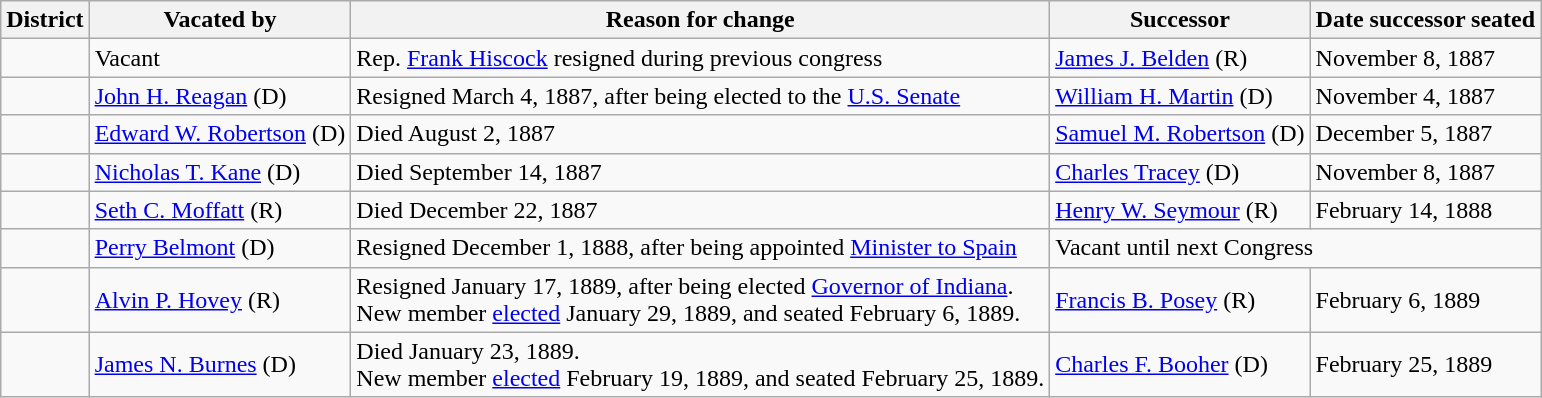<table class="wikitable">
<tr style="vertical-align:bottom;">
<th>District</th>
<th>Vacated by</th>
<th>Reason for change</th>
<th>Successor</th>
<th>Date successor seated</th>
</tr>
<tr>
<td></td>
<td>Vacant</td>
<td>Rep. <a href='#'>Frank Hiscock</a> resigned during previous congress</td>
<td><a href='#'>James J. Belden</a> (R)</td>
<td>November 8, 1887</td>
</tr>
<tr>
<td></td>
<td><a href='#'>John H. Reagan</a> (D)</td>
<td>Resigned March 4, 1887, after being elected to the <a href='#'>U.S. Senate</a></td>
<td><a href='#'>William H. Martin</a> (D)</td>
<td>November 4, 1887</td>
</tr>
<tr>
<td></td>
<td><a href='#'>Edward W. Robertson</a> (D)</td>
<td>Died August 2, 1887</td>
<td><a href='#'>Samuel M. Robertson</a> (D)</td>
<td>December 5, 1887</td>
</tr>
<tr>
<td></td>
<td><a href='#'>Nicholas T. Kane</a> (D)</td>
<td>Died September 14, 1887</td>
<td><a href='#'>Charles Tracey</a> (D)</td>
<td>November 8, 1887</td>
</tr>
<tr>
<td></td>
<td><a href='#'>Seth C. Moffatt</a> (R)</td>
<td>Died December 22, 1887</td>
<td><a href='#'>Henry W. Seymour</a> (R)</td>
<td>February 14, 1888</td>
</tr>
<tr>
<td></td>
<td><a href='#'>Perry Belmont</a> (D)</td>
<td>Resigned December 1, 1888, after being appointed <a href='#'>Minister to Spain</a></td>
<td colspan=2>Vacant until next Congress</td>
</tr>
<tr>
<td></td>
<td><a href='#'>Alvin P. Hovey</a> (R)</td>
<td>Resigned January 17, 1889, after being elected <a href='#'>Governor of Indiana</a>.<br>New member <a href='#'>elected</a> January 29, 1889, and seated February 6, 1889.</td>
<td><a href='#'>Francis B. Posey</a> (R)</td>
<td>February 6, 1889</td>
</tr>
<tr>
<td></td>
<td><a href='#'>James N. Burnes</a> (D)</td>
<td>Died January 23, 1889.<br>New member <a href='#'>elected</a> February 19, 1889, and seated February 25, 1889.</td>
<td><a href='#'>Charles F. Booher</a> (D)</td>
<td>February 25, 1889</td>
</tr>
</table>
